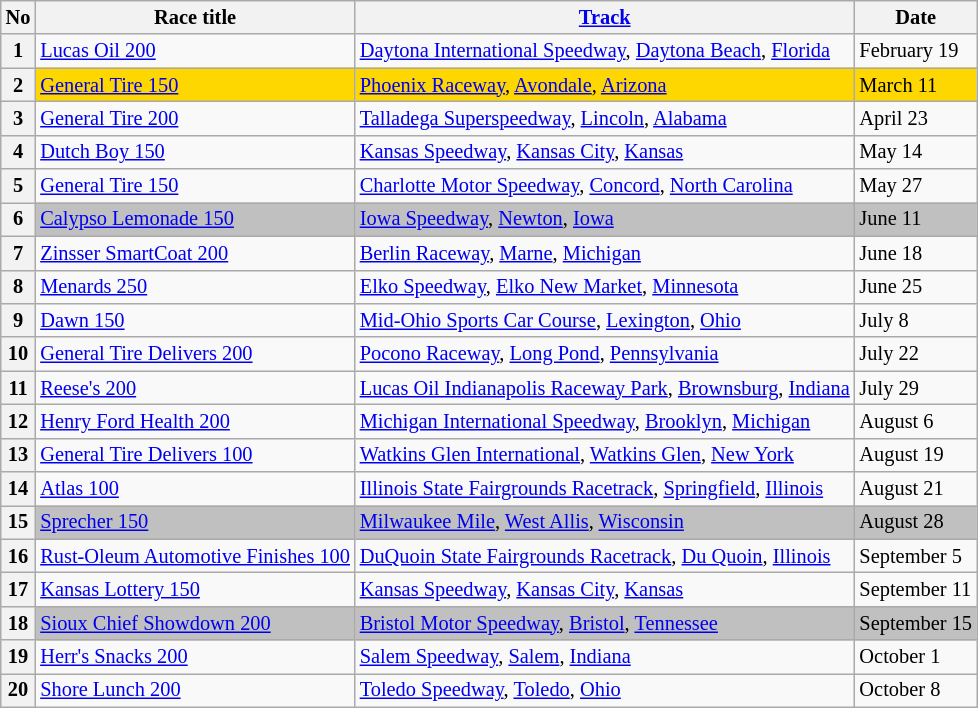<table class="wikitable" style="font-size:85%">
<tr>
<th>No</th>
<th>Race title</th>
<th><a href='#'>Track</a></th>
<th>Date</th>
</tr>
<tr>
<th>1</th>
<td><a href='#'>Lucas Oil 200</a></td>
<td><a href='#'>Daytona International Speedway</a>, <a href='#'>Daytona Beach</a>, <a href='#'>Florida</a></td>
<td>February 19</td>
</tr>
<tr>
<th>2</th>
<td bgcolor=gold><a href='#'>General Tire 150</a></td>
<td bgcolor=gold><a href='#'>Phoenix Raceway</a>, <a href='#'>Avondale</a>, <a href='#'>Arizona</a></td>
<td bgcolor=gold>March 11</td>
</tr>
<tr>
<th>3</th>
<td><a href='#'>General Tire 200</a></td>
<td><a href='#'>Talladega Superspeedway</a>, <a href='#'>Lincoln</a>, <a href='#'>Alabama</a></td>
<td>April 23</td>
</tr>
<tr>
<th>4</th>
<td><a href='#'>Dutch Boy 150</a></td>
<td><a href='#'>Kansas Speedway</a>, <a href='#'>Kansas City</a>, <a href='#'>Kansas</a></td>
<td>May 14</td>
</tr>
<tr>
<th>5</th>
<td><a href='#'>General Tire 150</a></td>
<td><a href='#'>Charlotte Motor Speedway</a>, <a href='#'>Concord</a>, <a href='#'>North Carolina</a></td>
<td>May 27</td>
</tr>
<tr>
<th>6</th>
<td bgcolor=silver><a href='#'>Calypso Lemonade 150</a></td>
<td bgcolor=silver><a href='#'>Iowa Speedway</a>, <a href='#'>Newton</a>, <a href='#'>Iowa</a></td>
<td bgcolor=silver>June 11</td>
</tr>
<tr>
<th>7</th>
<td><a href='#'>Zinsser SmartCoat 200</a></td>
<td><a href='#'>Berlin Raceway</a>, <a href='#'>Marne</a>, <a href='#'>Michigan</a></td>
<td>June 18</td>
</tr>
<tr>
<th>8</th>
<td><a href='#'>Menards 250</a></td>
<td><a href='#'>Elko Speedway</a>, <a href='#'>Elko New Market</a>, <a href='#'>Minnesota</a></td>
<td>June 25</td>
</tr>
<tr>
<th>9</th>
<td><a href='#'>Dawn 150</a></td>
<td><a href='#'>Mid-Ohio Sports Car Course</a>, <a href='#'>Lexington</a>, <a href='#'>Ohio</a></td>
<td>July 8</td>
</tr>
<tr>
<th>10</th>
<td><a href='#'>General Tire Delivers 200</a></td>
<td><a href='#'>Pocono Raceway</a>, <a href='#'>Long Pond</a>, <a href='#'>Pennsylvania</a></td>
<td>July 22</td>
</tr>
<tr>
<th>11</th>
<td><a href='#'>Reese's 200</a></td>
<td><a href='#'>Lucas Oil Indianapolis Raceway Park</a>, <a href='#'>Brownsburg</a>, <a href='#'>Indiana</a></td>
<td>July 29</td>
</tr>
<tr>
<th>12</th>
<td><a href='#'>Henry Ford Health 200</a></td>
<td><a href='#'>Michigan International Speedway</a>, <a href='#'>Brooklyn</a>, <a href='#'>Michigan</a></td>
<td>August 6</td>
</tr>
<tr>
<th>13</th>
<td><a href='#'>General Tire Delivers 100</a></td>
<td><a href='#'>Watkins Glen International</a>, <a href='#'>Watkins Glen</a>, <a href='#'>New York</a></td>
<td>August 19</td>
</tr>
<tr>
<th>14</th>
<td><a href='#'>Atlas 100</a></td>
<td><a href='#'>Illinois State Fairgrounds Racetrack</a>, <a href='#'>Springfield</a>, <a href='#'>Illinois</a></td>
<td>August 21</td>
</tr>
<tr>
<th>15</th>
<td bgcolor=silver><a href='#'>Sprecher 150</a></td>
<td bgcolor=silver><a href='#'>Milwaukee Mile</a>, <a href='#'>West Allis</a>, <a href='#'>Wisconsin</a></td>
<td bgcolor=silver>August 28</td>
</tr>
<tr>
<th>16</th>
<td><a href='#'>Rust-Oleum Automotive Finishes 100</a></td>
<td><a href='#'>DuQuoin State Fairgrounds Racetrack</a>, <a href='#'>Du Quoin</a>, <a href='#'>Illinois</a></td>
<td>September 5</td>
</tr>
<tr>
<th>17</th>
<td><a href='#'>Kansas Lottery 150</a></td>
<td><a href='#'>Kansas Speedway</a>, <a href='#'>Kansas City</a>, <a href='#'>Kansas</a></td>
<td>September 11</td>
</tr>
<tr>
<th>18</th>
<td bgcolor=silver><a href='#'>Sioux Chief Showdown 200</a></td>
<td bgcolor=silver><a href='#'>Bristol Motor Speedway</a>, <a href='#'>Bristol</a>, <a href='#'>Tennessee</a></td>
<td bgcolor=silver>September 15</td>
</tr>
<tr>
<th>19</th>
<td><a href='#'>Herr's Snacks 200</a></td>
<td><a href='#'>Salem Speedway</a>, <a href='#'>Salem</a>, <a href='#'>Indiana</a></td>
<td>October 1</td>
</tr>
<tr>
<th>20</th>
<td><a href='#'>Shore Lunch 200</a></td>
<td><a href='#'>Toledo Speedway</a>, <a href='#'>Toledo</a>, <a href='#'>Ohio</a></td>
<td>October 8</td>
</tr>
</table>
